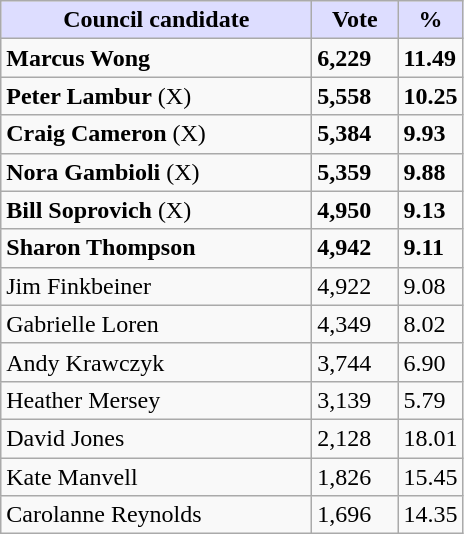<table class="wikitable">
<tr>
<th style="background:#ddf;" width="200px">Council candidate</th>
<th style="background:#ddf;" width="50px">Vote</th>
<th style="background:#ddf;" width="30px">%</th>
</tr>
<tr>
<td><strong>Marcus Wong</strong></td>
<td><strong>6,229</strong></td>
<td><strong>11.49</strong></td>
</tr>
<tr>
<td><strong>Peter Lambur</strong> (X)</td>
<td><strong>5,558</strong></td>
<td><strong>10.25</strong></td>
</tr>
<tr>
<td><strong>Craig Cameron</strong> (X)</td>
<td><strong>5,384</strong></td>
<td><strong>9.93</strong></td>
</tr>
<tr>
<td><strong>Nora Gambioli</strong> (X)</td>
<td><strong>5,359</strong></td>
<td><strong>9.88</strong></td>
</tr>
<tr>
<td><strong>Bill Soprovich</strong> (X)</td>
<td><strong>4,950</strong></td>
<td><strong>9.13</strong></td>
</tr>
<tr>
<td><strong>Sharon Thompson</strong></td>
<td><strong>4,942</strong></td>
<td><strong>9.11</strong></td>
</tr>
<tr>
<td>Jim Finkbeiner</td>
<td>4,922</td>
<td>9.08</td>
</tr>
<tr>
<td>Gabrielle Loren</td>
<td>4,349</td>
<td>8.02</td>
</tr>
<tr>
<td>Andy Krawczyk</td>
<td>3,744</td>
<td>6.90</td>
</tr>
<tr>
<td>Heather Mersey</td>
<td>3,139</td>
<td>5.79</td>
</tr>
<tr>
<td>David Jones</td>
<td>2,128</td>
<td>18.01</td>
</tr>
<tr>
<td>Kate Manvell</td>
<td>1,826</td>
<td>15.45</td>
</tr>
<tr>
<td>Carolanne Reynolds</td>
<td>1,696</td>
<td>14.35</td>
</tr>
</table>
